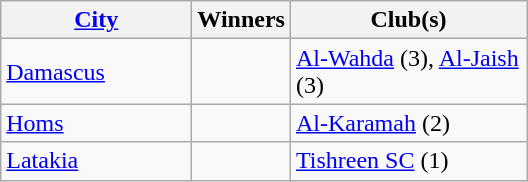<table class="wikitable sortable">
<tr>
<th width="120"><a href='#'>City</a></th>
<th width="10">Winners</th>
<th width="150">Club(s)</th>
</tr>
<tr>
<td><a href='#'>Damascus</a></td>
<td></td>
<td><a href='#'>Al-Wahda</a>  (3),  <a href='#'>Al-Jaish</a> (3)</td>
</tr>
<tr>
<td><a href='#'>Homs</a></td>
<td></td>
<td><a href='#'>Al-Karamah</a> (2)</td>
</tr>
<tr>
<td><a href='#'>Latakia</a></td>
<td></td>
<td><a href='#'>Tishreen SC</a> (1)</td>
</tr>
</table>
